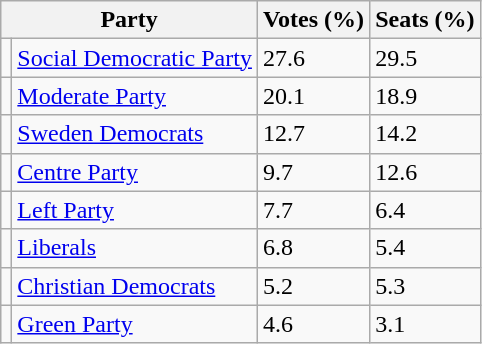<table class="wikitable sortable">
<tr>
<th colspan=2>Party</th>
<th>Votes (%)</th>
<th>Seats (%)</th>
</tr>
<tr>
<td bgcolor=></td>
<td><a href='#'>Social Democratic Party</a></td>
<td>27.6</td>
<td>29.5</td>
</tr>
<tr>
<td bgcolor=></td>
<td><a href='#'>Moderate Party</a></td>
<td>20.1</td>
<td>18.9</td>
</tr>
<tr>
<td bgcolor=></td>
<td><a href='#'>Sweden Democrats</a></td>
<td>12.7</td>
<td>14.2</td>
</tr>
<tr>
<td bgcolor=></td>
<td><a href='#'>Centre Party</a></td>
<td>9.7</td>
<td>12.6</td>
</tr>
<tr>
<td bgcolor=></td>
<td><a href='#'>Left Party</a></td>
<td>7.7</td>
<td>6.4</td>
</tr>
<tr>
<td bgcolor=></td>
<td><a href='#'>Liberals</a></td>
<td>6.8</td>
<td>5.4</td>
</tr>
<tr>
<td bgcolor=></td>
<td><a href='#'>Christian Democrats</a></td>
<td>5.2</td>
<td>5.3</td>
</tr>
<tr>
<td bgcolor=></td>
<td><a href='#'>Green Party</a></td>
<td>4.6</td>
<td>3.1</td>
</tr>
</table>
